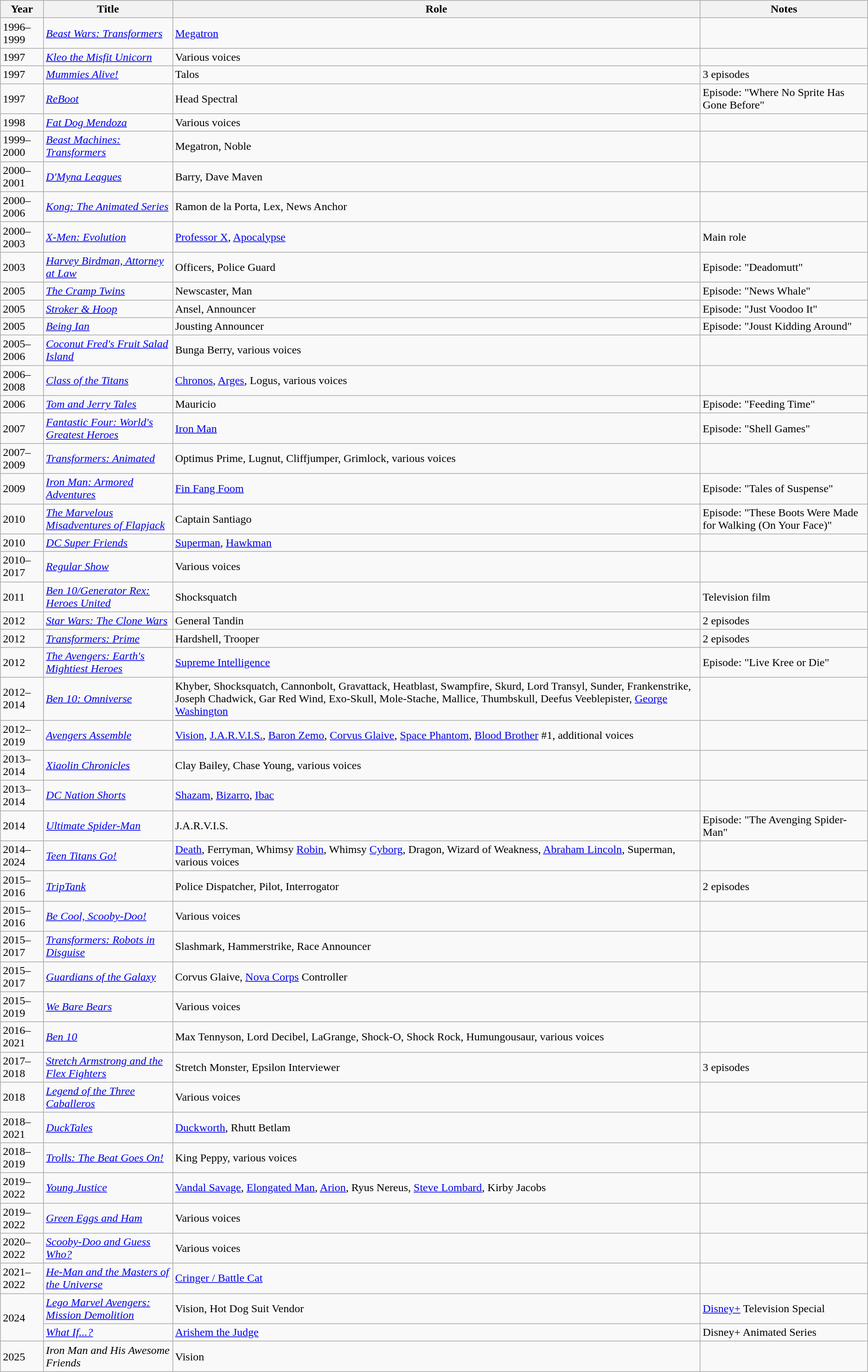<table class="wikitable sortable">
<tr>
<th>Year</th>
<th>Title</th>
<th>Role</th>
<th>Notes</th>
</tr>
<tr>
<td>1996–1999</td>
<td><em><a href='#'>Beast Wars: Transformers</a></em></td>
<td><a href='#'>Megatron</a></td>
<td></td>
</tr>
<tr>
<td>1997</td>
<td><em><a href='#'>Kleo the Misfit Unicorn</a></em></td>
<td>Various voices</td>
<td></td>
</tr>
<tr>
<td>1997</td>
<td><em><a href='#'>Mummies Alive!</a></em></td>
<td>Talos</td>
<td>3 episodes</td>
</tr>
<tr>
<td>1997</td>
<td><em><a href='#'>ReBoot</a></em></td>
<td>Head Spectral</td>
<td>Episode: "Where No Sprite Has Gone Before"</td>
</tr>
<tr>
<td>1998</td>
<td><em><a href='#'>Fat Dog Mendoza</a></em></td>
<td>Various voices</td>
<td></td>
</tr>
<tr>
<td>1999–2000</td>
<td><em><a href='#'>Beast Machines: Transformers</a></em></td>
<td>Megatron, Noble</td>
<td></td>
</tr>
<tr>
<td>2000–2001</td>
<td><em><a href='#'>D'Myna Leagues</a></em></td>
<td>Barry, Dave Maven</td>
<td></td>
</tr>
<tr>
<td>2000–2006</td>
<td><em><a href='#'>Kong: The Animated Series</a></em></td>
<td>Ramon de la Porta, Lex, News Anchor</td>
<td></td>
</tr>
<tr>
<td>2000–2003</td>
<td><em><a href='#'>X-Men: Evolution</a></em></td>
<td><a href='#'>Professor X</a>, <a href='#'>Apocalypse</a></td>
<td>Main role</td>
</tr>
<tr>
<td>2003</td>
<td><em><a href='#'>Harvey Birdman, Attorney at Law</a></em></td>
<td>Officers, Police Guard</td>
<td>Episode: "Deadomutt"</td>
</tr>
<tr>
<td>2005</td>
<td data-sort-value="Cramp Twins, The"><em><a href='#'>The Cramp Twins</a></em></td>
<td>Newscaster, Man</td>
<td>Episode: "News Whale"</td>
</tr>
<tr>
<td>2005</td>
<td><em><a href='#'>Stroker & Hoop</a></em></td>
<td>Ansel, Announcer</td>
<td>Episode: "Just Voodoo It"</td>
</tr>
<tr>
<td>2005</td>
<td><em><a href='#'>Being Ian</a></em></td>
<td>Jousting Announcer</td>
<td>Episode: "Joust Kidding Around"</td>
</tr>
<tr>
<td>2005–2006</td>
<td><em><a href='#'>Coconut Fred's Fruit Salad Island</a></em></td>
<td>Bunga Berry, various voices</td>
<td></td>
</tr>
<tr>
<td>2006–2008</td>
<td><em><a href='#'>Class of the Titans</a></em></td>
<td><a href='#'>Chronos</a>, <a href='#'>Arges</a>, Logus, various voices</td>
<td></td>
</tr>
<tr>
<td>2006</td>
<td><em><a href='#'>Tom and Jerry Tales</a></em></td>
<td>Mauricio</td>
<td>Episode: "Feeding Time"</td>
</tr>
<tr>
<td>2007</td>
<td><em><a href='#'>Fantastic Four: World's Greatest Heroes</a></em></td>
<td><a href='#'>Iron Man</a></td>
<td>Episode: "Shell Games"</td>
</tr>
<tr>
<td>2007–2009</td>
<td><em><a href='#'>Transformers: Animated</a></em></td>
<td>Optimus Prime, Lugnut, Cliffjumper, Grimlock, various voices</td>
<td></td>
</tr>
<tr>
<td>2009</td>
<td><em><a href='#'>Iron Man: Armored Adventures</a></em></td>
<td><a href='#'>Fin Fang Foom</a></td>
<td>Episode: "Tales of Suspense"</td>
</tr>
<tr>
<td>2010</td>
<td data-sort-value="Marvelous Misadventures of Flapjack, The"><em><a href='#'>The Marvelous Misadventures of Flapjack</a></em></td>
<td>Captain Santiago</td>
<td>Episode: "These Boots Were Made for Walking (On Your Face)"</td>
</tr>
<tr>
<td>2010</td>
<td><em><a href='#'>DC Super Friends</a></em></td>
<td><a href='#'>Superman</a>, <a href='#'>Hawkman</a></td>
<td></td>
</tr>
<tr>
<td>2010–2017</td>
<td><em><a href='#'>Regular Show</a></em></td>
<td>Various voices</td>
<td></td>
</tr>
<tr>
<td>2011</td>
<td><em><a href='#'>Ben 10/Generator Rex: Heroes United</a></em></td>
<td>Shocksquatch</td>
<td>Television film</td>
</tr>
<tr>
<td>2012</td>
<td><em><a href='#'>Star Wars: The Clone Wars</a></em></td>
<td>General Tandin</td>
<td>2 episodes</td>
</tr>
<tr>
<td>2012</td>
<td><em><a href='#'>Transformers: Prime</a></em></td>
<td>Hardshell, Trooper</td>
<td>2 episodes</td>
</tr>
<tr>
<td>2012</td>
<td data-sort-value="Avengers: Earth's Mightiest Heroes, The"><em><a href='#'>The Avengers: Earth's Mightiest Heroes</a></em></td>
<td><a href='#'>Supreme Intelligence</a></td>
<td>Episode: "Live Kree or Die"</td>
</tr>
<tr>
<td>2012–2014</td>
<td><em><a href='#'>Ben 10: Omniverse</a></em></td>
<td>Khyber, Shocksquatch, Cannonbolt, Gravattack, Heatblast, Swampfire, Skurd, Lord Transyl, Sunder, Frankenstrike, Joseph Chadwick, Gar Red Wind, Exo-Skull, Mole-Stache, Mallice, Thumbskull, Deefus Veeblepister, <a href='#'>George Washington</a></td>
<td></td>
</tr>
<tr>
<td>2012–2019</td>
<td><em><a href='#'>Avengers Assemble</a></em></td>
<td><a href='#'>Vision</a>, <a href='#'>J.A.R.V.I.S.</a>, <a href='#'>Baron Zemo</a>, <a href='#'>Corvus Glaive</a>, <a href='#'>Space Phantom</a>, <a href='#'>Blood Brother</a> #1, additional voices</td>
<td></td>
</tr>
<tr>
<td>2013–2014</td>
<td><em><a href='#'>Xiaolin Chronicles</a></em></td>
<td>Clay Bailey, Chase Young, various voices</td>
<td></td>
</tr>
<tr>
<td>2013–2014</td>
<td><em><a href='#'>DC Nation Shorts</a></em></td>
<td><a href='#'>Shazam</a>, <a href='#'>Bizarro</a>, <a href='#'>Ibac</a></td>
<td></td>
</tr>
<tr>
<td>2014</td>
<td><em><a href='#'>Ultimate Spider-Man</a></em></td>
<td>J.A.R.V.I.S.</td>
<td>Episode: "The Avenging Spider-Man"</td>
</tr>
<tr>
<td>2014–2024</td>
<td><em><a href='#'>Teen Titans Go!</a></em></td>
<td><a href='#'>Death</a>, Ferryman, Whimsy <a href='#'>Robin</a>, Whimsy <a href='#'>Cyborg</a>, Dragon, Wizard of Weakness, <a href='#'>Abraham Lincoln</a>, Superman, various voices</td>
<td></td>
</tr>
<tr>
<td>2015–2016</td>
<td><em><a href='#'>TripTank</a></em></td>
<td>Police Dispatcher, Pilot, Interrogator</td>
<td>2 episodes</td>
</tr>
<tr>
<td>2015–2016</td>
<td><em><a href='#'>Be Cool, Scooby-Doo!</a></em></td>
<td>Various voices</td>
<td></td>
</tr>
<tr>
<td>2015–2017</td>
<td><em><a href='#'>Transformers: Robots in Disguise</a></em></td>
<td>Slashmark, Hammerstrike, Race Announcer</td>
<td></td>
</tr>
<tr>
<td>2015–2017</td>
<td><em><a href='#'>Guardians of the Galaxy</a></em></td>
<td>Corvus Glaive, <a href='#'>Nova Corps</a> Controller</td>
<td></td>
</tr>
<tr>
<td>2015–2019</td>
<td><em><a href='#'>We Bare Bears</a></em></td>
<td>Various voices</td>
<td></td>
</tr>
<tr>
<td>2016–2021</td>
<td><em><a href='#'>Ben 10</a></em></td>
<td>Max Tennyson, Lord Decibel, LaGrange, Shock-O, Shock Rock, Humungousaur, various voices</td>
<td></td>
</tr>
<tr>
<td>2017–2018</td>
<td><em><a href='#'>Stretch Armstrong and the Flex Fighters</a></em></td>
<td>Stretch Monster, Epsilon Interviewer</td>
<td>3 episodes</td>
</tr>
<tr>
<td>2018</td>
<td><em><a href='#'>Legend of the Three Caballeros</a></em></td>
<td>Various voices</td>
<td></td>
</tr>
<tr>
<td>2018–2021</td>
<td><em><a href='#'>DuckTales</a></em></td>
<td><a href='#'>Duckworth</a>, Rhutt Betlam</td>
<td></td>
</tr>
<tr>
<td>2018–2019</td>
<td><em><a href='#'>Trolls: The Beat Goes On!</a></em></td>
<td>King Peppy, various voices</td>
<td></td>
</tr>
<tr>
<td>2019–2022</td>
<td><em><a href='#'>Young Justice</a></em></td>
<td><a href='#'>Vandal Savage</a>, <a href='#'>Elongated Man</a>, <a href='#'>Arion</a>, Ryus Nereus, <a href='#'>Steve Lombard</a>, Kirby Jacobs</td>
<td></td>
</tr>
<tr>
<td>2019–2022</td>
<td><em><a href='#'>Green Eggs and Ham</a></em></td>
<td>Various voices</td>
<td></td>
</tr>
<tr>
<td>2020–2022</td>
<td><em><a href='#'>Scooby-Doo and Guess Who?</a></em></td>
<td>Various voices</td>
<td></td>
</tr>
<tr>
<td>2021–2022</td>
<td><em><a href='#'>He-Man and the Masters of the Universe</a></em></td>
<td><a href='#'>Cringer / Battle Cat</a></td>
<td></td>
</tr>
<tr>
<td rowspan="2">2024</td>
<td><em><a href='#'>Lego Marvel Avengers: Mission Demolition</a></em></td>
<td>Vision, Hot Dog Suit Vendor</td>
<td><a href='#'>Disney+</a> Television Special</td>
</tr>
<tr>
<td><em><a href='#'>What If...?</a></em></td>
<td><a href='#'>Arishem the Judge</a></td>
<td>Disney+ Animated Series</td>
</tr>
<tr>
<td>2025</td>
<td><em>Iron Man and His Awesome Friends</em></td>
<td>Vision</td>
<td></td>
</tr>
</table>
